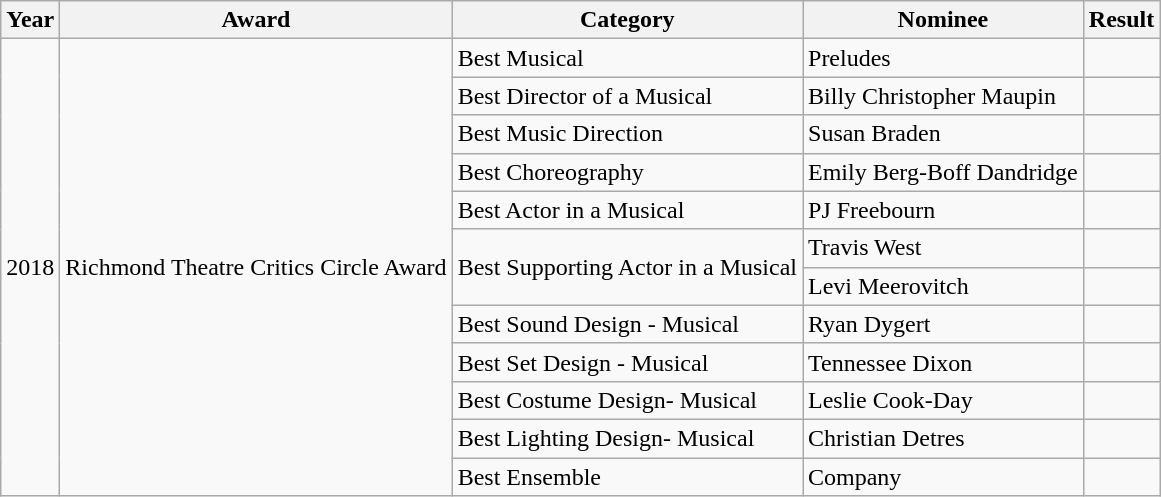<table class="wikitable">
<tr>
<th>Year</th>
<th><strong>Award</strong></th>
<th><strong>Category</strong></th>
<th><strong>Nominee</strong></th>
<th><strong>Result</strong></th>
</tr>
<tr>
<td rowspan="12">2018</td>
<td rowspan="12">Richmond Theatre Critics Circle Award</td>
<td>Best Musical</td>
<td>Preludes</td>
<td></td>
</tr>
<tr>
<td>Best Director of a Musical</td>
<td>Billy Christopher Maupin</td>
<td></td>
</tr>
<tr>
<td>Best Music Direction</td>
<td>Susan Braden</td>
<td></td>
</tr>
<tr>
<td>Best Choreography</td>
<td>Emily Berg-Boff Dandridge</td>
<td></td>
</tr>
<tr>
<td>Best Actor in a Musical</td>
<td>PJ Freebourn</td>
<td></td>
</tr>
<tr>
<td rowspan="2">Best Supporting Actor in a Musical</td>
<td>Travis West</td>
<td></td>
</tr>
<tr>
<td>Levi Meerovitch</td>
<td></td>
</tr>
<tr>
<td>Best Sound Design - Musical</td>
<td>Ryan Dygert</td>
<td></td>
</tr>
<tr>
<td>Best Set Design - Musical</td>
<td>Tennessee Dixon</td>
<td></td>
</tr>
<tr>
<td>Best Costume Design- Musical</td>
<td>Leslie Cook-Day</td>
<td></td>
</tr>
<tr>
<td>Best Lighting Design- Musical</td>
<td>Christian Detres</td>
<td></td>
</tr>
<tr>
<td>Best Ensemble</td>
<td>Company</td>
<td></td>
</tr>
</table>
